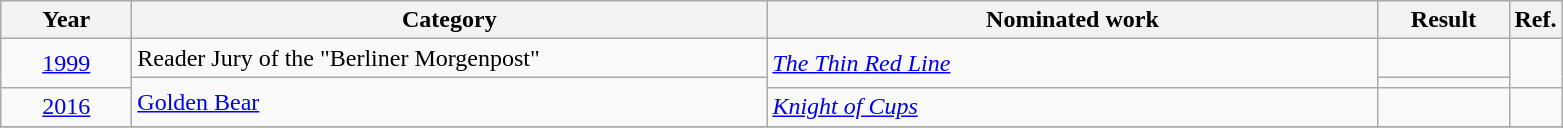<table class=wikitable>
<tr>
<th scope="col" style="width:5em;">Year</th>
<th scope="col" style="width:26em;">Category</th>
<th scope="col" style="width:25em;">Nominated work</th>
<th scope="col" style="width:5em;">Result</th>
<th>Ref.</th>
</tr>
<tr>
<td style="text-align:center;", rowspan="2"><a href='#'>1999</a></td>
<td>Reader Jury of the "Berliner Morgenpost"</td>
<td rowspan="2"><em><a href='#'>The Thin Red Line</a></em></td>
<td></td>
<td style="text-align: center;" rowspan="2"></td>
</tr>
<tr>
<td rowspan="2"><a href='#'>Golden Bear</a></td>
<td></td>
</tr>
<tr>
<td style="text-align:center;"><a href='#'>2016</a></td>
<td><em><a href='#'>Knight of Cups</a></em></td>
<td></td>
<td style="text-align: center;"></td>
</tr>
<tr>
</tr>
</table>
